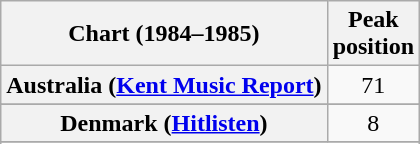<table class="wikitable sortable plainrowheaders" style="text-align:center">
<tr>
<th>Chart (1984–1985)</th>
<th>Peak<br>position</th>
</tr>
<tr>
<th scope="row">Australia (<a href='#'>Kent Music Report</a>)</th>
<td>71</td>
</tr>
<tr>
</tr>
<tr>
</tr>
<tr>
<th scope="row">Denmark (<a href='#'>Hitlisten</a>)</th>
<td>8</td>
</tr>
<tr>
</tr>
<tr>
</tr>
<tr>
</tr>
<tr>
</tr>
</table>
